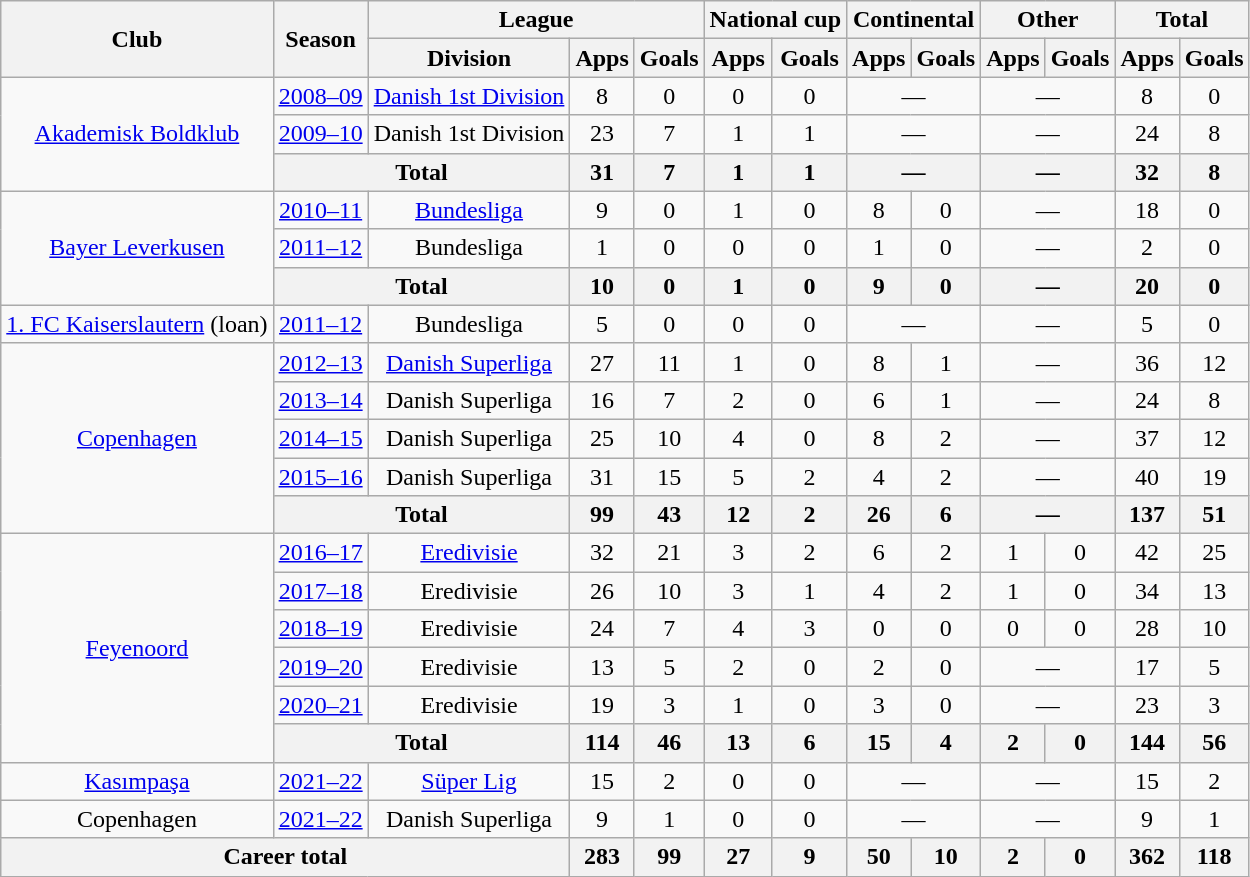<table class="wikitable" style="text-align:center">
<tr>
<th rowspan="2">Club</th>
<th rowspan="2">Season</th>
<th colspan="3">League</th>
<th colspan="2">National cup</th>
<th colspan="2">Continental</th>
<th colspan="2">Other</th>
<th colspan="2">Total</th>
</tr>
<tr>
<th>Division</th>
<th>Apps</th>
<th>Goals</th>
<th>Apps</th>
<th>Goals</th>
<th>Apps</th>
<th>Goals</th>
<th>Apps</th>
<th>Goals</th>
<th>Apps</th>
<th>Goals</th>
</tr>
<tr>
<td rowspan="3"><a href='#'>Akademisk Boldklub</a></td>
<td><a href='#'>2008–09</a></td>
<td><a href='#'>Danish 1st Division</a></td>
<td>8</td>
<td>0</td>
<td>0</td>
<td>0</td>
<td colspan="2">—</td>
<td colspan="2">—</td>
<td>8</td>
<td>0</td>
</tr>
<tr>
<td><a href='#'>2009–10</a></td>
<td>Danish 1st Division</td>
<td>23</td>
<td>7</td>
<td>1</td>
<td>1</td>
<td colspan="2">—</td>
<td colspan="2">—</td>
<td>24</td>
<td>8</td>
</tr>
<tr>
<th colspan="2">Total</th>
<th>31</th>
<th>7</th>
<th>1</th>
<th>1</th>
<th colspan="2">—</th>
<th colspan="2">—</th>
<th>32</th>
<th>8</th>
</tr>
<tr>
<td rowspan="3"><a href='#'>Bayer Leverkusen</a></td>
<td><a href='#'>2010–11</a></td>
<td><a href='#'>Bundesliga</a></td>
<td>9</td>
<td>0</td>
<td>1</td>
<td>0</td>
<td>8</td>
<td>0</td>
<td colspan="2">—</td>
<td>18</td>
<td>0</td>
</tr>
<tr>
<td><a href='#'>2011–12</a></td>
<td>Bundesliga</td>
<td>1</td>
<td>0</td>
<td>0</td>
<td>0</td>
<td>1</td>
<td>0</td>
<td colspan="2">—</td>
<td>2</td>
<td>0</td>
</tr>
<tr>
<th colspan="2">Total</th>
<th>10</th>
<th>0</th>
<th>1</th>
<th>0</th>
<th>9</th>
<th>0</th>
<th colspan="2">—</th>
<th>20</th>
<th>0</th>
</tr>
<tr>
<td><a href='#'>1. FC Kaiserslautern</a> (loan)</td>
<td><a href='#'>2011–12</a></td>
<td>Bundesliga</td>
<td>5</td>
<td>0</td>
<td>0</td>
<td>0</td>
<td colspan="2">—</td>
<td colspan="2">—</td>
<td>5</td>
<td>0</td>
</tr>
<tr>
<td rowspan=5><a href='#'>Copenhagen</a></td>
<td><a href='#'>2012–13</a></td>
<td><a href='#'>Danish Superliga</a></td>
<td>27</td>
<td>11</td>
<td>1</td>
<td>0</td>
<td>8</td>
<td>1</td>
<td colspan="2">—</td>
<td>36</td>
<td>12</td>
</tr>
<tr>
<td><a href='#'>2013–14</a></td>
<td>Danish Superliga</td>
<td>16</td>
<td>7</td>
<td>2</td>
<td>0</td>
<td>6</td>
<td>1</td>
<td colspan="2">—</td>
<td>24</td>
<td>8</td>
</tr>
<tr>
<td><a href='#'>2014–15</a></td>
<td>Danish Superliga</td>
<td>25</td>
<td>10</td>
<td>4</td>
<td>0</td>
<td>8</td>
<td>2</td>
<td colspan="2">—</td>
<td>37</td>
<td>12</td>
</tr>
<tr>
<td><a href='#'>2015–16</a></td>
<td>Danish Superliga</td>
<td>31</td>
<td>15</td>
<td>5</td>
<td>2</td>
<td>4</td>
<td>2</td>
<td colspan="2">—</td>
<td>40</td>
<td>19</td>
</tr>
<tr>
<th colspan="2">Total</th>
<th>99</th>
<th>43</th>
<th>12</th>
<th>2</th>
<th>26</th>
<th>6</th>
<th colspan="2">—</th>
<th>137</th>
<th>51</th>
</tr>
<tr>
<td rowspan="6"><a href='#'>Feyenoord</a></td>
<td><a href='#'>2016–17</a></td>
<td><a href='#'>Eredivisie</a></td>
<td>32</td>
<td>21</td>
<td>3</td>
<td>2</td>
<td>6</td>
<td>2</td>
<td>1</td>
<td>0</td>
<td>42</td>
<td>25</td>
</tr>
<tr>
<td><a href='#'>2017–18</a></td>
<td>Eredivisie</td>
<td>26</td>
<td>10</td>
<td>3</td>
<td>1</td>
<td>4</td>
<td>2</td>
<td>1</td>
<td>0</td>
<td>34</td>
<td>13</td>
</tr>
<tr>
<td><a href='#'>2018–19</a></td>
<td>Eredivisie</td>
<td>24</td>
<td>7</td>
<td>4</td>
<td>3</td>
<td>0</td>
<td>0</td>
<td>0</td>
<td>0</td>
<td>28</td>
<td>10</td>
</tr>
<tr>
<td><a href='#'>2019–20</a></td>
<td>Eredivisie</td>
<td>13</td>
<td>5</td>
<td>2</td>
<td>0</td>
<td>2</td>
<td>0</td>
<td colspan="2">—</td>
<td>17</td>
<td>5</td>
</tr>
<tr>
<td><a href='#'>2020–21</a></td>
<td>Eredivisie</td>
<td>19</td>
<td>3</td>
<td>1</td>
<td>0</td>
<td>3</td>
<td>0</td>
<td colspan="2">—</td>
<td>23</td>
<td>3</td>
</tr>
<tr>
<th colspan="2">Total</th>
<th>114</th>
<th>46</th>
<th>13</th>
<th>6</th>
<th>15</th>
<th>4</th>
<th>2</th>
<th>0</th>
<th>144</th>
<th>56</th>
</tr>
<tr>
<td><a href='#'>Kasımpaşa</a></td>
<td><a href='#'>2021–22</a></td>
<td><a href='#'>Süper Lig</a></td>
<td>15</td>
<td>2</td>
<td>0</td>
<td>0</td>
<td colspan="2">—</td>
<td colspan="2">—</td>
<td>15</td>
<td>2</td>
</tr>
<tr>
<td>Copenhagen</td>
<td><a href='#'>2021–22</a></td>
<td>Danish Superliga</td>
<td>9</td>
<td>1</td>
<td>0</td>
<td>0</td>
<td colspan="2">—</td>
<td colspan="2">—</td>
<td>9</td>
<td>1</td>
</tr>
<tr>
<th colspan="3">Career total</th>
<th>283</th>
<th>99</th>
<th>27</th>
<th>9</th>
<th>50</th>
<th>10</th>
<th>2</th>
<th>0</th>
<th>362</th>
<th>118</th>
</tr>
</table>
